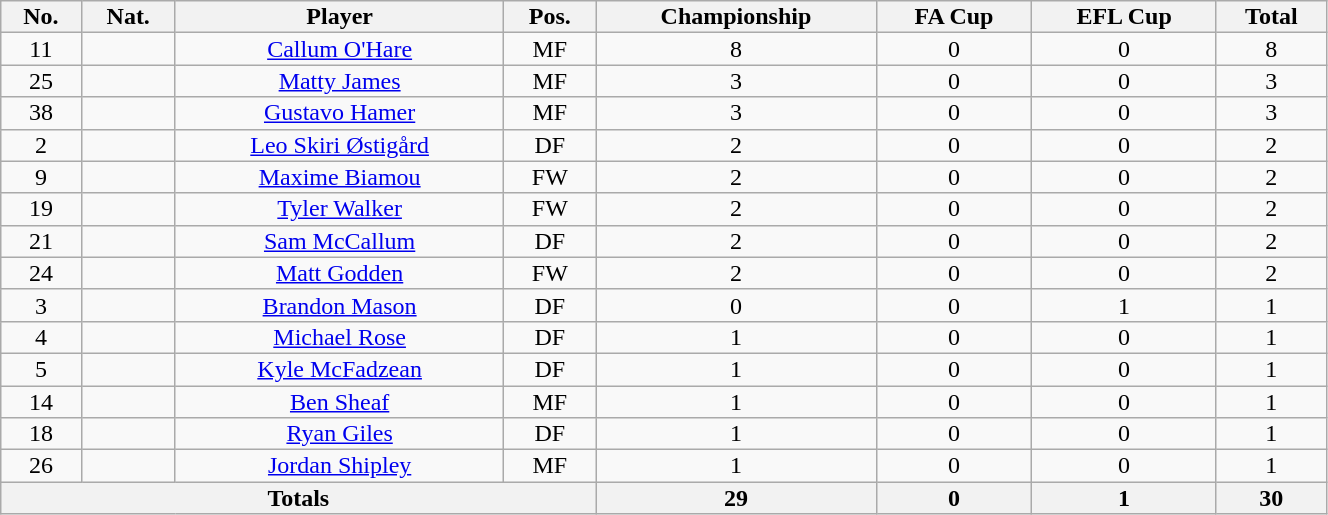<table class="wikitable sortable alternance" style="font-size:100%; text-align:center; line-height:14px; width:70%;">
<tr>
<th>No.</th>
<th>Nat.</th>
<th>Player</th>
<th>Pos.</th>
<th>Championship</th>
<th>FA Cup</th>
<th>EFL Cup</th>
<th>Total</th>
</tr>
<tr>
<td>11</td>
<td></td>
<td><a href='#'>Callum O'Hare</a></td>
<td>MF</td>
<td>8</td>
<td>0</td>
<td>0</td>
<td>8</td>
</tr>
<tr>
<td>25</td>
<td></td>
<td><a href='#'>Matty James</a></td>
<td>MF</td>
<td>3</td>
<td>0</td>
<td>0</td>
<td>3</td>
</tr>
<tr>
<td>38</td>
<td></td>
<td><a href='#'>Gustavo Hamer</a></td>
<td>MF</td>
<td>3</td>
<td>0</td>
<td>0</td>
<td>3</td>
</tr>
<tr>
<td>2</td>
<td></td>
<td><a href='#'>Leo Skiri Østigård</a></td>
<td>DF</td>
<td>2</td>
<td>0</td>
<td>0</td>
<td>2</td>
</tr>
<tr>
<td>9</td>
<td></td>
<td><a href='#'>Maxime Biamou</a></td>
<td>FW</td>
<td>2</td>
<td>0</td>
<td>0</td>
<td>2</td>
</tr>
<tr>
<td>19</td>
<td></td>
<td><a href='#'>Tyler Walker</a></td>
<td>FW</td>
<td>2</td>
<td>0</td>
<td>0</td>
<td>2</td>
</tr>
<tr>
<td>21</td>
<td></td>
<td><a href='#'>Sam McCallum</a></td>
<td>DF</td>
<td>2</td>
<td>0</td>
<td>0</td>
<td>2</td>
</tr>
<tr>
<td>24</td>
<td></td>
<td><a href='#'>Matt Godden</a></td>
<td>FW</td>
<td>2</td>
<td>0</td>
<td>0</td>
<td>2</td>
</tr>
<tr>
<td>3</td>
<td></td>
<td><a href='#'>Brandon Mason</a></td>
<td>DF</td>
<td>0</td>
<td>0</td>
<td>1</td>
<td>1</td>
</tr>
<tr>
<td>4</td>
<td></td>
<td><a href='#'>Michael Rose</a></td>
<td>DF</td>
<td>1</td>
<td>0</td>
<td>0</td>
<td>1</td>
</tr>
<tr>
<td>5</td>
<td></td>
<td><a href='#'>Kyle McFadzean</a></td>
<td>DF</td>
<td>1</td>
<td>0</td>
<td>0</td>
<td>1</td>
</tr>
<tr>
<td>14</td>
<td></td>
<td><a href='#'>Ben Sheaf</a></td>
<td>MF</td>
<td>1</td>
<td>0</td>
<td>0</td>
<td>1</td>
</tr>
<tr>
<td>18</td>
<td></td>
<td><a href='#'>Ryan Giles</a></td>
<td>DF</td>
<td>1</td>
<td>0</td>
<td>0</td>
<td>1</td>
</tr>
<tr>
<td>26</td>
<td></td>
<td><a href='#'>Jordan Shipley</a></td>
<td>MF</td>
<td>1</td>
<td>0</td>
<td>0</td>
<td>1</td>
</tr>
<tr class="sortbottom">
<th colspan="4">Totals</th>
<th>29</th>
<th>0</th>
<th>1</th>
<th>30</th>
</tr>
</table>
